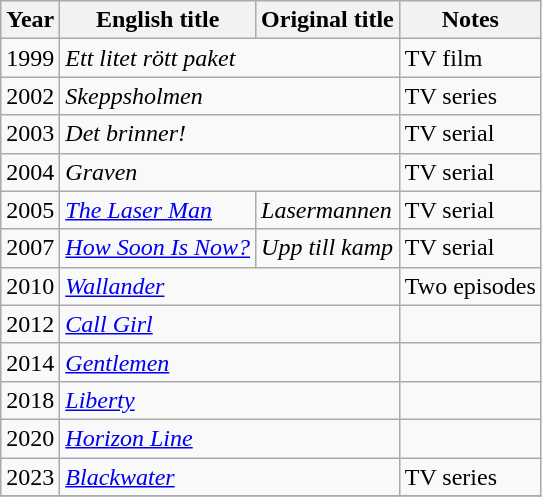<table class="wikitable sortable">
<tr>
<th>Year</th>
<th>English title</th>
<th>Original title</th>
<th class="unsortable">Notes</th>
</tr>
<tr>
<td>1999</td>
<td colspan="2"><em>Ett litet rött paket</em></td>
<td>TV film</td>
</tr>
<tr>
<td>2002</td>
<td colspan="2"><em>Skeppsholmen</em></td>
<td>TV series</td>
</tr>
<tr>
<td>2003</td>
<td colspan="2"><em>Det brinner!</em></td>
<td>TV serial</td>
</tr>
<tr>
<td>2004</td>
<td colspan="2"><em>Graven</em></td>
<td>TV serial</td>
</tr>
<tr>
<td>2005</td>
<td><em><a href='#'>The Laser Man</a></em></td>
<td><em>Lasermannen</em></td>
<td>TV serial</td>
</tr>
<tr>
<td>2007</td>
<td><em><a href='#'>How Soon Is Now?</a></em></td>
<td><em>Upp till kamp</em></td>
<td>TV serial</td>
</tr>
<tr>
<td>2010</td>
<td colspan="2"><em><a href='#'>Wallander</a></em></td>
<td>Two episodes</td>
</tr>
<tr>
<td>2012</td>
<td colspan="2"><em><a href='#'>Call Girl</a></em></td>
<td></td>
</tr>
<tr>
<td>2014</td>
<td colspan="2"><em><a href='#'>Gentlemen</a></em></td>
<td></td>
</tr>
<tr>
<td>2018</td>
<td colspan="2"><em><a href='#'>Liberty</a></em></td>
</tr>
<tr>
<td>2020</td>
<td colspan="2"><em><a href='#'>Horizon Line</a></em></td>
<td></td>
</tr>
<tr>
<td>2023</td>
<td colspan="2"><em><a href='#'>Blackwater</a></em></td>
<td>TV series</td>
</tr>
<tr>
</tr>
</table>
